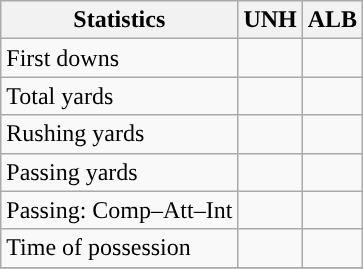<table class="wikitable" style="float: left;">
<tr>
<th>Statistics</th>
<th>UNH</th>
<th>ALB</th>
</tr>
<tr>
<td>First downs</td>
<td></td>
<td></td>
</tr>
<tr>
<td>Total yards</td>
<td></td>
<td></td>
</tr>
<tr>
<td>Rushing yards</td>
<td></td>
<td></td>
</tr>
<tr>
<td>Passing yards</td>
<td></td>
<td></td>
</tr>
<tr>
<td>Passing: Comp–Att–Int</td>
<td></td>
<td></td>
</tr>
<tr>
<td>Time of possession</td>
<td></td>
<td></td>
</tr>
<tr>
</tr>
</table>
